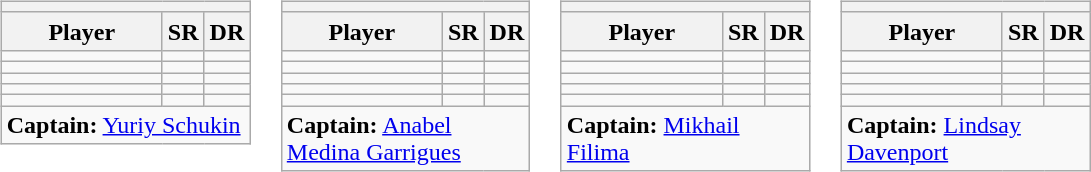<table>
<tr valign=top>
<td><br><table class="wikitable sortable nowrap">
<tr>
<th colspan=3></th>
</tr>
<tr>
<th width=100>Player</th>
<th width=20>SR</th>
<th width=20>DR</th>
</tr>
<tr>
<td></td>
<td align=center></td>
<td align=center></td>
</tr>
<tr>
<td></td>
<td align=center></td>
<td align=center></td>
</tr>
<tr>
<td></td>
<td align=center></td>
<td align=center></td>
</tr>
<tr>
<td></td>
<td align=center></td>
<td align=center></td>
</tr>
<tr>
<td></td>
<td align=center></td>
<td align=center></td>
</tr>
<tr class="sortbottom">
<td colspan=3><strong>Captain:</strong> <a href='#'>Yuriy Schukin</a></td>
</tr>
</table>
</td>
<td><br><table class="wikitable sortable nowrap">
<tr>
<th colspan=3></th>
</tr>
<tr>
<th width=100>Player</th>
<th width=20>SR</th>
<th width=20>DR</th>
</tr>
<tr>
<td></td>
<td align=center></td>
<td align=center></td>
</tr>
<tr>
<td></td>
<td align=center></td>
<td align=center></td>
</tr>
<tr>
<td></td>
<td align=center></td>
<td align=center></td>
</tr>
<tr>
<td></td>
<td align=center></td>
<td align=center></td>
</tr>
<tr>
<td></td>
<td align=center></td>
<td align=center></td>
</tr>
<tr class="sortbottom">
<td colspan=3><strong>Captain:</strong> <a href='#'>Anabel Medina Garrigues</a></td>
</tr>
</table>
</td>
<td><br><table class="wikitable sortable nowrap">
<tr>
<th colspan=3></th>
</tr>
<tr>
<th width=100>Player</th>
<th width=20>SR</th>
<th width=20>DR</th>
</tr>
<tr>
<td></td>
<td align=center></td>
<td align=center></td>
</tr>
<tr>
<td></td>
<td align=center></td>
<td align=center></td>
</tr>
<tr>
<td></td>
<td align=center></td>
<td align=center></td>
</tr>
<tr>
<td></td>
<td align=center></td>
<td align=center></td>
</tr>
<tr>
<td></td>
<td align=center></td>
<td align=center></td>
</tr>
<tr class="sortbottom">
<td colspan=3><strong>Captain:</strong> <a href='#'>Mikhail Filima</a></td>
</tr>
</table>
</td>
<td><br><table class="wikitable sortable nowrap">
<tr>
<th colspan=3></th>
</tr>
<tr>
<th width=100>Player</th>
<th width=20>SR</th>
<th width=20>DR</th>
</tr>
<tr>
<td></td>
<td align=center></td>
<td align=center></td>
</tr>
<tr>
<td></td>
<td align=center></td>
<td align=center></td>
</tr>
<tr>
<td></td>
<td align=center></td>
<td align=center></td>
</tr>
<tr>
<td></td>
<td align=center></td>
<td align=center></td>
</tr>
<tr>
<td></td>
<td align=center></td>
<td align=center></td>
</tr>
<tr class="sortbottom">
<td colspan=3><strong>Captain:</strong> <a href='#'>Lindsay Davenport</a></td>
</tr>
</table>
</td>
</tr>
</table>
